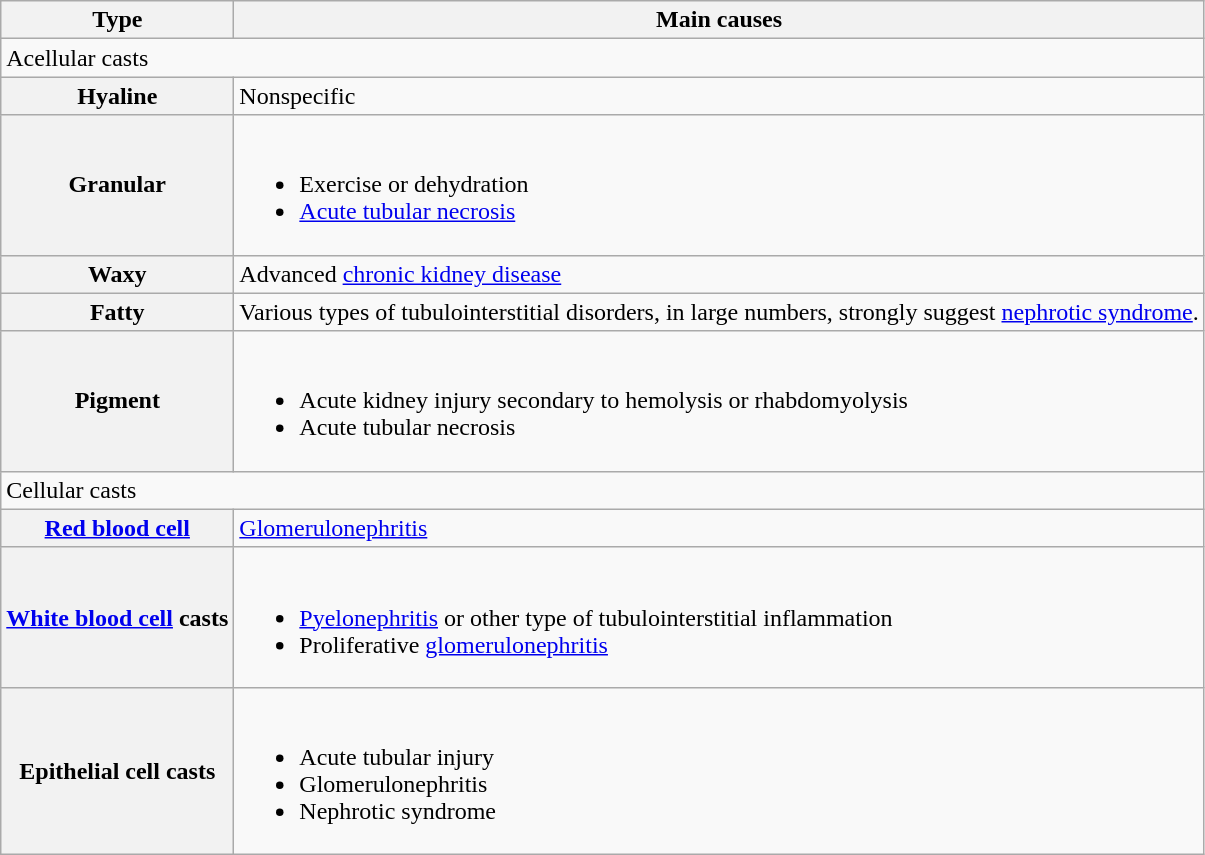<table class="wikitable">
<tr>
<th>Type</th>
<th>Main causes</th>
</tr>
<tr>
<td colspan=2>Acellular casts</td>
</tr>
<tr>
<th>Hyaline</th>
<td>Nonspecific</td>
</tr>
<tr>
<th>Granular</th>
<td><br><ul><li>Exercise or dehydration</li><li><a href='#'>Acute tubular necrosis</a></li></ul></td>
</tr>
<tr>
<th>Waxy</th>
<td>Advanced <a href='#'>chronic kidney disease</a></td>
</tr>
<tr>
<th>Fatty</th>
<td>Various types of tubulointerstitial disorders, in large numbers, strongly suggest <a href='#'>nephrotic syndrome</a>.</td>
</tr>
<tr>
<th>Pigment</th>
<td><br><ul><li>Acute kidney injury secondary to hemolysis or rhabdomyolysis</li><li>Acute tubular necrosis</li></ul></td>
</tr>
<tr>
<td colspan=2>Cellular casts</td>
</tr>
<tr>
<th><a href='#'>Red blood cell</a></th>
<td><a href='#'>Glomerulonephritis</a></td>
</tr>
<tr>
<th><a href='#'>White blood cell</a> casts</th>
<td><br><ul><li><a href='#'>Pyelonephritis</a> or other type of tubulointerstitial inflammation</li><li>Proliferative <a href='#'>glomerulonephritis</a></li></ul></td>
</tr>
<tr>
<th>Epithelial cell casts</th>
<td><br><ul><li>Acute tubular injury</li><li>Glomerulonephritis</li><li>Nephrotic syndrome</li></ul></td>
</tr>
</table>
